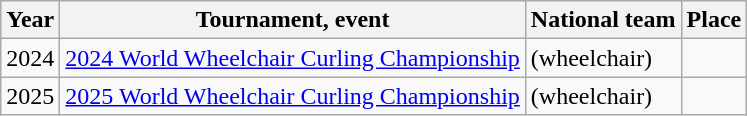<table class="wikitable">
<tr>
<th scope="col">Year</th>
<th scope="col">Tournament, event</th>
<th scope="col">National team</th>
<th scope="col">Place</th>
</tr>
<tr>
<td>2024</td>
<td><a href='#'>2024 World Wheelchair Curling Championship</a></td>
<td> (wheelchair)</td>
<td></td>
</tr>
<tr>
<td>2025</td>
<td><a href='#'>2025 World Wheelchair Curling Championship</a></td>
<td> (wheelchair)</td>
<td></td>
</tr>
</table>
